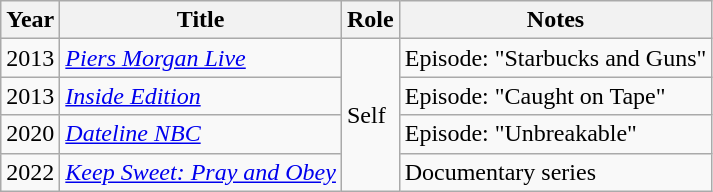<table class="wikitable">
<tr>
<th>Year</th>
<th>Title</th>
<th>Role</th>
<th>Notes</th>
</tr>
<tr>
<td>2013</td>
<td><em><a href='#'>Piers Morgan Live</a></em></td>
<td ! rowspan=4>Self</td>
<td>Episode: "Starbucks and Guns"</td>
</tr>
<tr>
<td>2013</td>
<td><em><a href='#'>Inside Edition</a></em></td>
<td>Episode: "Caught on Tape"</td>
</tr>
<tr>
<td>2020</td>
<td><em><a href='#'>Dateline NBC</a></em></td>
<td>Episode: "Unbreakable"</td>
</tr>
<tr>
<td>2022</td>
<td><em><a href='#'>Keep Sweet: Pray and Obey</a></em></td>
<td>Documentary series</td>
</tr>
</table>
